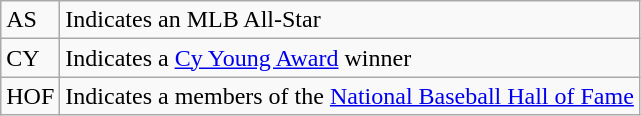<table class="wikitable">
<tr>
<td>AS</td>
<td>Indicates an MLB All-Star</td>
</tr>
<tr>
<td>CY</td>
<td>Indicates a <a href='#'>Cy Young Award</a> winner</td>
</tr>
<tr>
<td>HOF</td>
<td>Indicates a members of the <a href='#'>National Baseball Hall of Fame</a></td>
</tr>
</table>
